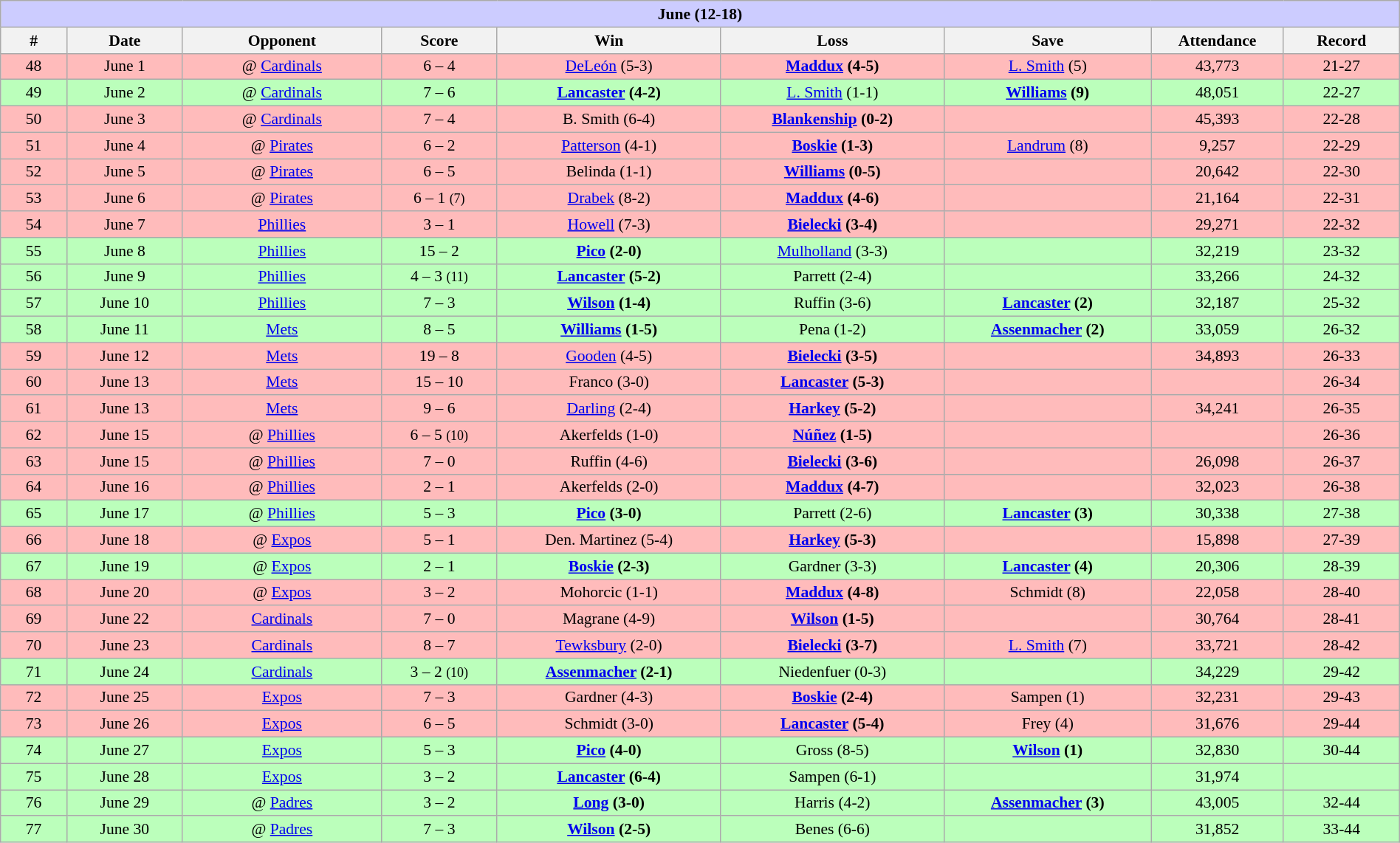<table class="wikitable collapsible collapsed" style="width:100%; font-size:.9em; margin:0;">
<tr>
<th colspan="9" style="background-color:#ccf;">June (12-18)</th>
</tr>
<tr>
<th bgcolor="#DDDDFF" width="4%">#</th>
<th bgcolor="#DDDDFF" width="7%">Date</th>
<th bgcolor="#DDDDFF" width="12%">Opponent</th>
<th bgcolor="#DDDDFF" width="7%">Score</th>
<th bgcolor="#DDDDFF" width="13.5%">Win</th>
<th bgcolor="#DDDDFF" width="13.5%">Loss</th>
<th bgcolor="#DDDDFF" width="12.5%">Save</th>
<th bgcolor="#DDDDFF" width="8%">Attendance</th>
<th bgcolor="#DDDDFF" width="7%">Record</th>
</tr>
<tr align="center" bgcolor="ffbbbb">
<td>48</td>
<td>June 1</td>
<td>@ <a href='#'>Cardinals</a></td>
<td>6 – 4</td>
<td><a href='#'>DeLeón</a> (5-3)</td>
<td><strong><a href='#'>Maddux</a> (4-5)</strong></td>
<td><a href='#'>L. Smith</a> (5)</td>
<td>43,773</td>
<td>21-27</td>
</tr>
<tr align="center" bgcolor="bbffbb">
<td>49</td>
<td>June 2</td>
<td>@ <a href='#'>Cardinals</a></td>
<td>7 – 6</td>
<td><strong><a href='#'>Lancaster</a> (4-2)</strong></td>
<td><a href='#'>L. Smith</a> (1-1)</td>
<td><strong><a href='#'>Williams</a> (9)</strong></td>
<td>48,051</td>
<td>22-27</td>
</tr>
<tr align="center" bgcolor="ffbbbb">
<td>50</td>
<td>June 3</td>
<td>@ <a href='#'>Cardinals</a></td>
<td>7 – 4</td>
<td>B. Smith (6-4)</td>
<td><strong><a href='#'>Blankenship</a> (0-2)</strong></td>
<td></td>
<td>45,393</td>
<td>22-28</td>
</tr>
<tr align="center" bgcolor="ffbbbb">
<td>51</td>
<td>June 4</td>
<td>@ <a href='#'>Pirates</a></td>
<td>6 – 2</td>
<td><a href='#'>Patterson</a> (4-1)</td>
<td><strong><a href='#'>Boskie</a> (1-3)</strong></td>
<td><a href='#'>Landrum</a> (8)</td>
<td>9,257</td>
<td>22-29</td>
</tr>
<tr align="center" bgcolor="ffbbbb">
<td>52</td>
<td>June 5</td>
<td>@ <a href='#'>Pirates</a></td>
<td>6 – 5</td>
<td>Belinda (1-1)</td>
<td><strong><a href='#'>Williams</a> (0-5)</strong></td>
<td></td>
<td>20,642</td>
<td>22-30</td>
</tr>
<tr align="center" bgcolor="ffbbbb">
<td>53</td>
<td>June 6</td>
<td>@ <a href='#'>Pirates</a></td>
<td>6 – 1 <small>(7)</small></td>
<td><a href='#'>Drabek</a> (8-2)</td>
<td><strong><a href='#'>Maddux</a> (4-6)</strong></td>
<td></td>
<td>21,164</td>
<td>22-31</td>
</tr>
<tr align="center" bgcolor="ffbbbb">
<td>54</td>
<td>June 7</td>
<td><a href='#'>Phillies</a></td>
<td>3 – 1</td>
<td><a href='#'>Howell</a> (7-3)</td>
<td><strong><a href='#'>Bielecki</a> (3-4)</strong></td>
<td></td>
<td>29,271</td>
<td>22-32</td>
</tr>
<tr align="center" bgcolor="bbffbb">
<td>55</td>
<td>June 8</td>
<td><a href='#'>Phillies</a></td>
<td>15 – 2</td>
<td><strong><a href='#'>Pico</a> (2-0)</strong></td>
<td><a href='#'>Mulholland</a> (3-3)</td>
<td></td>
<td>32,219</td>
<td>23-32</td>
</tr>
<tr align="center" bgcolor="bbffbb">
<td>56</td>
<td>June 9</td>
<td><a href='#'>Phillies</a></td>
<td>4 – 3 <small>(11)</small></td>
<td><strong><a href='#'>Lancaster</a> (5-2)</strong></td>
<td>Parrett (2-4)</td>
<td></td>
<td>33,266</td>
<td>24-32</td>
</tr>
<tr align="center" bgcolor="bbffbb">
<td>57</td>
<td>June 10</td>
<td><a href='#'>Phillies</a></td>
<td>7 – 3</td>
<td><strong><a href='#'>Wilson</a> (1-4)</strong></td>
<td>Ruffin (3-6)</td>
<td><strong><a href='#'>Lancaster</a> (2)</strong></td>
<td>32,187</td>
<td>25-32</td>
</tr>
<tr align="center" bgcolor="bbffbb">
<td>58</td>
<td>June 11</td>
<td><a href='#'>Mets</a></td>
<td>8 – 5</td>
<td><strong><a href='#'>Williams</a> (1-5)</strong></td>
<td>Pena (1-2)</td>
<td><strong><a href='#'>Assenmacher</a> (2)</strong></td>
<td>33,059</td>
<td>26-32</td>
</tr>
<tr align="center" bgcolor="ffbbbb">
<td>59</td>
<td>June 12</td>
<td><a href='#'>Mets</a></td>
<td>19 – 8</td>
<td><a href='#'>Gooden</a> (4-5)</td>
<td><strong><a href='#'>Bielecki</a> (3-5)</strong></td>
<td></td>
<td>34,893</td>
<td>26-33</td>
</tr>
<tr align="center" bgcolor="ffbbbb">
<td>60</td>
<td>June 13</td>
<td><a href='#'>Mets</a></td>
<td>15 – 10</td>
<td>Franco (3-0)</td>
<td><strong><a href='#'>Lancaster</a> (5-3)</strong></td>
<td></td>
<td></td>
<td>26-34</td>
</tr>
<tr align="center" bgcolor="ffbbbb">
<td>61</td>
<td>June 13</td>
<td><a href='#'>Mets</a></td>
<td>9 – 6</td>
<td><a href='#'>Darling</a> (2-4)</td>
<td><strong><a href='#'>Harkey</a> (5-2)</strong></td>
<td></td>
<td>34,241</td>
<td>26-35</td>
</tr>
<tr align="center" bgcolor="ffbbbb">
<td>62</td>
<td>June 15</td>
<td>@ <a href='#'>Phillies</a></td>
<td>6 – 5 <small>(10)</small></td>
<td>Akerfelds (1-0)</td>
<td><strong><a href='#'>Núñez</a> (1-5)</strong></td>
<td></td>
<td></td>
<td>26-36</td>
</tr>
<tr align="center" bgcolor="ffbbbb">
<td>63</td>
<td>June 15</td>
<td>@ <a href='#'>Phillies</a></td>
<td>7 – 0</td>
<td>Ruffin (4-6)</td>
<td><strong><a href='#'>Bielecki</a> (3-6)</strong></td>
<td></td>
<td>26,098</td>
<td>26-37</td>
</tr>
<tr align="center" bgcolor="ffbbbb">
<td>64</td>
<td>June 16</td>
<td>@ <a href='#'>Phillies</a></td>
<td>2 – 1</td>
<td>Akerfelds (2-0)</td>
<td><strong><a href='#'>Maddux</a> (4-7)</strong></td>
<td></td>
<td>32,023</td>
<td>26-38</td>
</tr>
<tr align="center" bgcolor="bbffbb">
<td>65</td>
<td>June 17</td>
<td>@ <a href='#'>Phillies</a></td>
<td>5 – 3</td>
<td><strong><a href='#'>Pico</a> (3-0)</strong></td>
<td>Parrett (2-6)</td>
<td><strong><a href='#'>Lancaster</a> (3)</strong></td>
<td>30,338</td>
<td>27-38</td>
</tr>
<tr align="center" bgcolor="ffbbbb">
<td>66</td>
<td>June 18</td>
<td>@ <a href='#'>Expos</a></td>
<td>5 – 1</td>
<td>Den. Martinez (5-4)</td>
<td><strong><a href='#'>Harkey</a> (5-3)</strong></td>
<td></td>
<td>15,898</td>
<td>27-39</td>
</tr>
<tr align="center" bgcolor="bbffbb">
<td>67</td>
<td>June 19</td>
<td>@ <a href='#'>Expos</a></td>
<td>2 – 1</td>
<td><strong><a href='#'>Boskie</a> (2-3)</strong></td>
<td>Gardner (3-3)</td>
<td><strong><a href='#'>Lancaster</a> (4)</strong></td>
<td>20,306</td>
<td>28-39</td>
</tr>
<tr align="center" bgcolor="ffbbbb">
<td>68</td>
<td>June 20</td>
<td>@ <a href='#'>Expos</a></td>
<td>3 – 2</td>
<td>Mohorcic (1-1)</td>
<td><strong><a href='#'>Maddux</a> (4-8)</strong></td>
<td>Schmidt (8)</td>
<td>22,058</td>
<td>28-40</td>
</tr>
<tr align="center" bgcolor="ffbbbb">
<td>69</td>
<td>June 22</td>
<td><a href='#'>Cardinals</a></td>
<td>7 – 0</td>
<td>Magrane (4-9)</td>
<td><strong><a href='#'>Wilson</a> (1-5)</strong></td>
<td></td>
<td>30,764</td>
<td>28-41</td>
</tr>
<tr align="center" bgcolor="ffbbbb">
<td>70</td>
<td>June 23</td>
<td><a href='#'>Cardinals</a></td>
<td>8 – 7</td>
<td><a href='#'>Tewksbury</a> (2-0)</td>
<td><strong><a href='#'>Bielecki</a> (3-7)</strong></td>
<td><a href='#'>L. Smith</a> (7)</td>
<td>33,721</td>
<td>28-42</td>
</tr>
<tr align="center" bgcolor="bbffbb">
<td>71</td>
<td>June 24</td>
<td><a href='#'>Cardinals</a></td>
<td>3 – 2 <small>(10)</small></td>
<td><strong><a href='#'>Assenmacher</a> (2-1)</strong></td>
<td>Niedenfuer (0-3)</td>
<td></td>
<td>34,229</td>
<td>29-42</td>
</tr>
<tr align="center" bgcolor="ffbbbb">
<td>72</td>
<td>June 25</td>
<td><a href='#'>Expos</a></td>
<td>7 – 3</td>
<td>Gardner (4-3)</td>
<td><strong><a href='#'>Boskie</a> (2-4)</strong></td>
<td>Sampen (1)</td>
<td>32,231</td>
<td>29-43</td>
</tr>
<tr align="center" bgcolor="ffbbbb">
<td>73</td>
<td>June 26</td>
<td><a href='#'>Expos</a></td>
<td>6 – 5</td>
<td>Schmidt (3-0)</td>
<td><strong><a href='#'>Lancaster</a> (5-4)</strong></td>
<td>Frey (4)</td>
<td>31,676</td>
<td>29-44</td>
</tr>
<tr align="center" bgcolor="bbffbb">
<td>74</td>
<td>June 27</td>
<td><a href='#'>Expos</a></td>
<td>5 – 3</td>
<td><strong><a href='#'>Pico</a> (4-0)</strong></td>
<td>Gross (8-5)</td>
<td><strong><a href='#'>Wilson</a> (1)</strong></td>
<td>32,830</td>
<td>30-44</td>
</tr>
<tr align="center" bgcolor="bbffbb">
<td>75</td>
<td>June 28</td>
<td><a href='#'>Expos</a></td>
<td>3 – 2</td>
<td><strong><a href='#'>Lancaster</a> (6-4)</strong></td>
<td>Sampen (6-1)</td>
<td></td>
<td>31,974</td>
<td 31-44></td>
</tr>
<tr align="center" bgcolor="bbffbb">
<td>76</td>
<td>June 29</td>
<td>@ <a href='#'>Padres</a></td>
<td>3 – 2</td>
<td><strong><a href='#'>Long</a> (3-0)</strong></td>
<td>Harris (4-2)</td>
<td><strong><a href='#'>Assenmacher</a> (3)</strong></td>
<td>43,005</td>
<td>32-44</td>
</tr>
<tr align="center" bgcolor="bbffbb">
<td>77</td>
<td>June 30</td>
<td>@ <a href='#'>Padres</a></td>
<td>7 – 3</td>
<td><strong><a href='#'>Wilson</a> (2-5)</strong></td>
<td>Benes (6-6)</td>
<td></td>
<td>31,852</td>
<td>33-44</td>
</tr>
</table>
